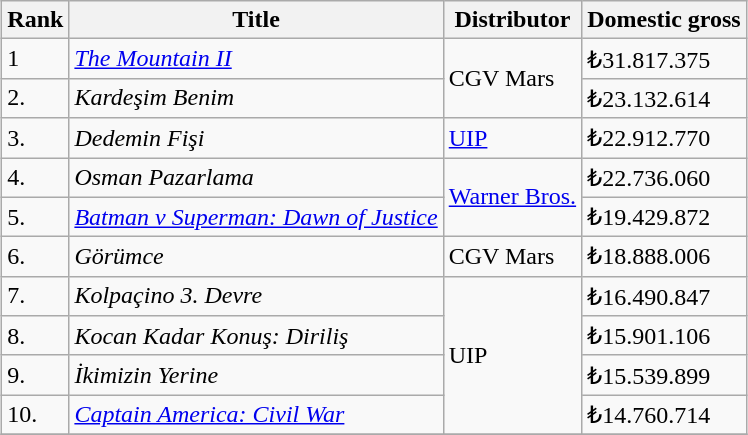<table class="wikitable sortable" style="margin:auto; margin:auto;">
<tr>
<th>Rank</th>
<th>Title</th>
<th>Distributor</th>
<th>Domestic gross</th>
</tr>
<tr>
<td>1</td>
<td><em><a href='#'>The Mountain II</a></em></td>
<td rowspan="2">CGV Mars</td>
<td>₺31.817.375</td>
</tr>
<tr>
<td>2.</td>
<td><em>Kardeşim Benim</em></td>
<td>₺23.132.614</td>
</tr>
<tr>
<td>3.</td>
<td><em>Dedemin Fişi</em></td>
<td><a href='#'>UIP</a></td>
<td>₺22.912.770</td>
</tr>
<tr>
<td>4.</td>
<td><em>Osman Pazarlama</em></td>
<td rowspan="2"><a href='#'>Warner Bros.</a></td>
<td>₺22.736.060</td>
</tr>
<tr>
<td>5.</td>
<td><em><a href='#'>Batman v Superman: Dawn of Justice</a></em></td>
<td>₺19.429.872</td>
</tr>
<tr>
<td>6.</td>
<td><em>Görümce</em></td>
<td>CGV Mars</td>
<td>₺18.888.006</td>
</tr>
<tr>
<td>7.</td>
<td><em>Kolpaçino 3. Devre</em></td>
<td rowspan="4">UIP</td>
<td>₺16.490.847</td>
</tr>
<tr>
<td>8.</td>
<td><em>Kocan Kadar Konuş: Diriliş</em></td>
<td>₺15.901.106</td>
</tr>
<tr>
<td>9.</td>
<td><em>İkimizin Yerine</em></td>
<td>₺15.539.899</td>
</tr>
<tr>
<td>10.</td>
<td><em><a href='#'>Captain America: Civil War</a></em></td>
<td>₺14.760.714</td>
</tr>
<tr>
</tr>
</table>
